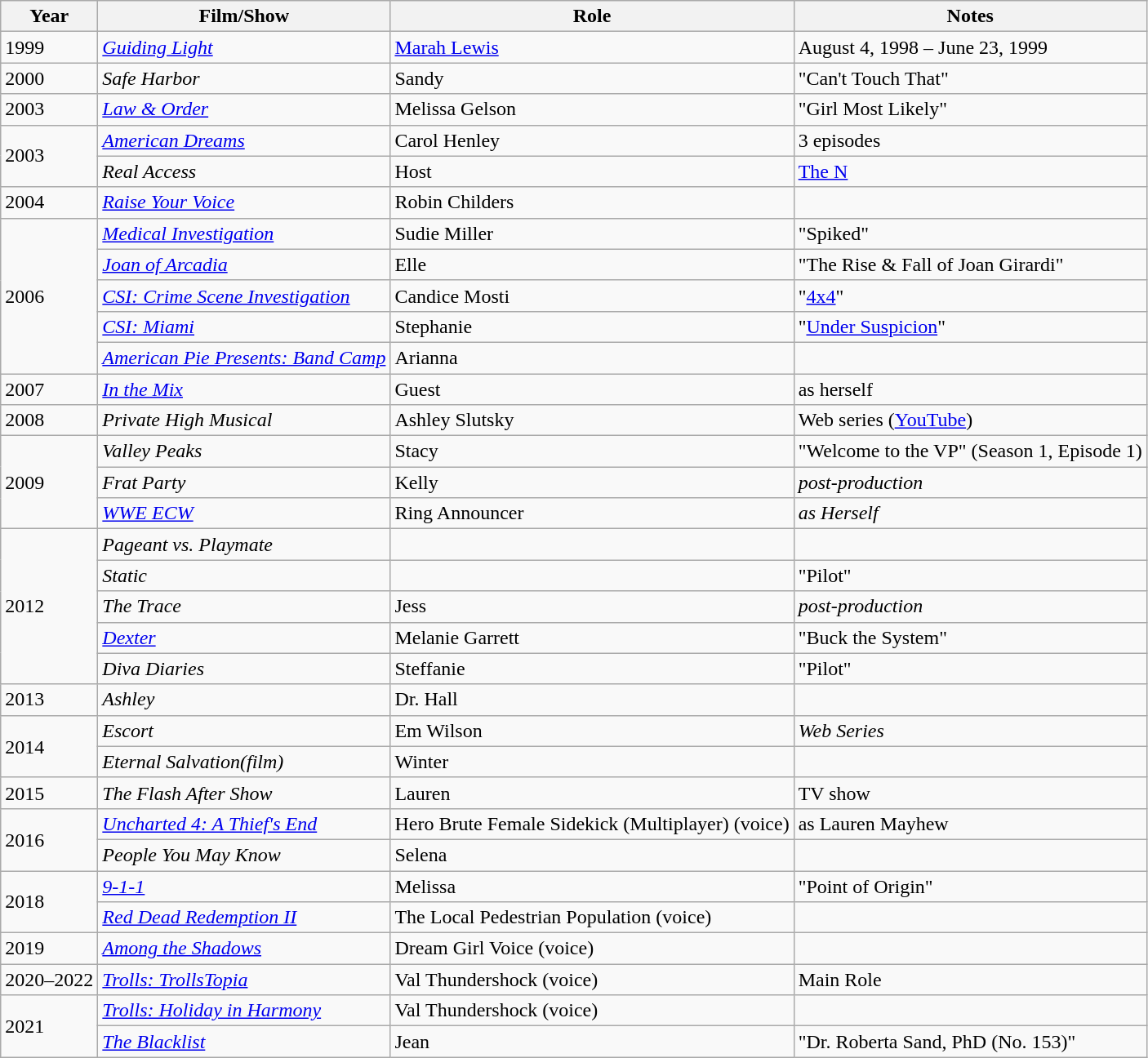<table class=wikitable>
<tr>
<th>Year</th>
<th>Film/Show</th>
<th>Role</th>
<th>Notes</th>
</tr>
<tr>
<td>1999</td>
<td><em><a href='#'>Guiding Light</a></em></td>
<td><a href='#'>Marah Lewis</a></td>
<td>August 4, 1998 – June 23, 1999</td>
</tr>
<tr>
<td>2000</td>
<td><em>Safe Harbor</em></td>
<td>Sandy</td>
<td>"Can't Touch That"</td>
</tr>
<tr>
<td>2003</td>
<td><em><a href='#'>Law & Order</a></em></td>
<td>Melissa Gelson</td>
<td>"Girl Most Likely"</td>
</tr>
<tr>
<td rowspan=2>2003</td>
<td><em><a href='#'>American Dreams</a></em></td>
<td>Carol Henley</td>
<td>3 episodes</td>
</tr>
<tr>
<td><em>Real Access</em></td>
<td>Host</td>
<td><a href='#'>The N</a></td>
</tr>
<tr>
<td>2004</td>
<td><em><a href='#'>Raise Your Voice</a></em></td>
<td>Robin Childers</td>
<td></td>
</tr>
<tr>
<td rowspan=5>2006</td>
<td><em><a href='#'>Medical Investigation</a></em></td>
<td>Sudie Miller</td>
<td>"Spiked"</td>
</tr>
<tr>
<td><em><a href='#'>Joan of Arcadia</a></em></td>
<td>Elle</td>
<td>"The Rise & Fall of Joan Girardi"</td>
</tr>
<tr>
<td><em><a href='#'>CSI: Crime Scene Investigation</a></em></td>
<td>Candice Mosti</td>
<td>"<a href='#'>4x4</a>"</td>
</tr>
<tr>
<td><em><a href='#'>CSI: Miami</a></em></td>
<td>Stephanie</td>
<td>"<a href='#'>Under Suspicion</a>"</td>
</tr>
<tr>
<td><em><a href='#'>American Pie Presents: Band Camp</a></em></td>
<td>Arianna</td>
<td></td>
</tr>
<tr>
<td>2007</td>
<td><em><a href='#'>In the Mix</a></em></td>
<td>Guest</td>
<td>as herself</td>
</tr>
<tr>
<td>2008</td>
<td><em>Private High Musical</em></td>
<td>Ashley Slutsky</td>
<td>Web series (<a href='#'>YouTube</a>)</td>
</tr>
<tr>
<td rowspan=3>2009</td>
<td><em>Valley Peaks</em></td>
<td>Stacy</td>
<td>"Welcome to the VP" (Season 1, Episode 1)</td>
</tr>
<tr>
<td><em>Frat Party</em></td>
<td>Kelly</td>
<td><em>post-production</em></td>
</tr>
<tr>
<td><em><a href='#'>WWE ECW</a></em></td>
<td>Ring Announcer</td>
<td><em>as Herself</em></td>
</tr>
<tr>
<td rowspan=5>2012</td>
<td><em>Pageant vs. Playmate</em></td>
<td></td>
<td></td>
</tr>
<tr>
<td><em>Static</em></td>
<td></td>
<td>"Pilot"</td>
</tr>
<tr>
<td><em>The Trace</em></td>
<td>Jess</td>
<td><em>post-production</em></td>
</tr>
<tr>
<td><em> <a href='#'>Dexter</a></em></td>
<td>Melanie Garrett</td>
<td>"Buck the System"</td>
</tr>
<tr>
<td><em>Diva Diaries</em></td>
<td>Steffanie</td>
<td>"Pilot"</td>
</tr>
<tr>
<td>2013</td>
<td><em>Ashley</em></td>
<td>Dr. Hall</td>
<td></td>
</tr>
<tr>
<td rowspan=2>2014</td>
<td><em>Escort</em></td>
<td>Em Wilson</td>
<td><em>Web Series</em></td>
</tr>
<tr>
<td><em>Eternal Salvation(film)</em></td>
<td>Winter</td>
<td></td>
</tr>
<tr>
<td>2015</td>
<td><em>The Flash After Show</em></td>
<td>Lauren</td>
<td>TV show</td>
</tr>
<tr>
<td rowspan=2>2016</td>
<td><em><a href='#'>Uncharted 4: A Thief's End</a></em></td>
<td>Hero Brute Female Sidekick (Multiplayer) (voice)</td>
<td>as Lauren Mayhew</td>
</tr>
<tr>
<td><em>People You May Know</em></td>
<td>Selena</td>
<td></td>
</tr>
<tr>
<td rowspan=2>2018</td>
<td><em><a href='#'>9-1-1</a></em></td>
<td>Melissa</td>
<td>"Point of Origin"</td>
</tr>
<tr>
<td><em><a href='#'>Red Dead Redemption II</a></em></td>
<td>The Local Pedestrian Population (voice)</td>
<td></td>
</tr>
<tr>
<td>2019</td>
<td><em><a href='#'>Among the Shadows</a></em></td>
<td>Dream Girl Voice (voice)</td>
<td></td>
</tr>
<tr>
<td>2020–2022</td>
<td><em><a href='#'>Trolls: TrollsTopia</a></em></td>
<td>Val Thundershock (voice)</td>
<td>Main Role</td>
</tr>
<tr>
<td rowspan=2>2021</td>
<td><em><a href='#'>Trolls: Holiday in Harmony</a></em></td>
<td>Val Thundershock (voice)</td>
<td></td>
</tr>
<tr>
<td><em><a href='#'>The Blacklist</a></em></td>
<td>Jean</td>
<td>"Dr. Roberta Sand, PhD (No. 153)"</td>
</tr>
</table>
